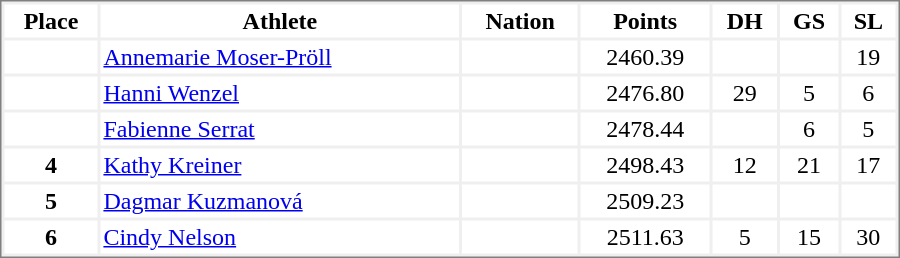<table style="border-style:solid;border-width:1px;border-color:#808080;background-color:#EFEFEF" cellspacing="2" cellpadding="2" width="600px">
<tr align="center" valign="top" bgcolor="#FFFFFF">
<th>Place</th>
<th>Athlete</th>
<th>Nation</th>
<th>Points</th>
<th>DH</th>
<th>GS</th>
<th>SL</th>
</tr>
<tr align="center" valign="top" bgcolor="#FFFFFF">
<th></th>
<td align="left"><a href='#'>Annemarie Moser-Pröll</a></td>
<td align="left"></td>
<td>2460.39</td>
<td></td>
<td></td>
<td>19</td>
</tr>
<tr align="center" valign="top" bgcolor="#FFFFFF">
<th></th>
<td align="left"><a href='#'>Hanni Wenzel</a></td>
<td align="left"></td>
<td>2476.80</td>
<td>29</td>
<td>5</td>
<td>6</td>
</tr>
<tr align="center" valign="top" bgcolor="#FFFFFF">
<th></th>
<td align="left"><a href='#'>Fabienne Serrat</a></td>
<td align="left"></td>
<td>2478.44</td>
<td></td>
<td>6</td>
<td>5</td>
</tr>
<tr align="center" valign="top" bgcolor="#FFFFFF">
<th>4</th>
<td align="left"><a href='#'>Kathy Kreiner</a></td>
<td align="left"></td>
<td>2498.43</td>
<td>12</td>
<td>21</td>
<td>17</td>
</tr>
<tr align="center" valign="top" bgcolor="#FFFFFF">
<th>5</th>
<td align="left"><a href='#'>Dagmar Kuzmanová</a></td>
<td align="left"></td>
<td>2509.23</td>
<td></td>
<td></td>
<td></td>
</tr>
<tr align="center" valign="top" bgcolor="#FFFFFF">
<th>6</th>
<td align="left"><a href='#'>Cindy Nelson</a></td>
<td align="left"></td>
<td>2511.63</td>
<td>5</td>
<td>15</td>
<td>30</td>
</tr>
</table>
